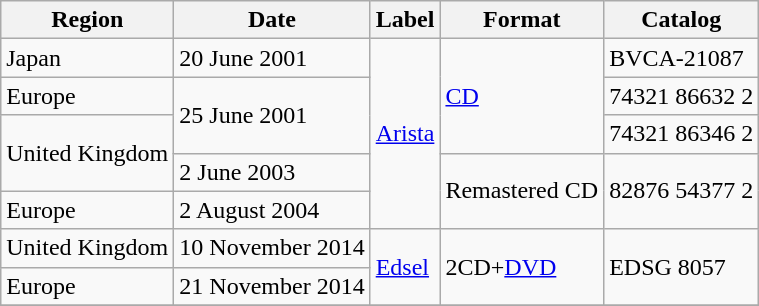<table class="wikitable">
<tr>
<th>Region</th>
<th>Date</th>
<th>Label</th>
<th>Format</th>
<th>Catalog</th>
</tr>
<tr>
<td>Japan</td>
<td>20 June 2001</td>
<td rowspan="5"><a href='#'>Arista</a></td>
<td rowspan="3"><a href='#'>CD</a></td>
<td>BVCA-21087</td>
</tr>
<tr>
<td>Europe</td>
<td rowspan="2">25 June 2001</td>
<td>74321 86632 2</td>
</tr>
<tr>
<td rowspan="2">United Kingdom</td>
<td>74321 86346 2</td>
</tr>
<tr>
<td>2 June 2003</td>
<td rowspan="2">Remastered CD</td>
<td rowspan="2">82876 54377 2</td>
</tr>
<tr>
<td>Europe</td>
<td>2 August 2004</td>
</tr>
<tr>
<td>United Kingdom</td>
<td>10 November 2014</td>
<td rowspan="2"><a href='#'>Edsel</a></td>
<td rowspan="2">2CD+<a href='#'>DVD</a></td>
<td rowspan="2">EDSG 8057</td>
</tr>
<tr>
<td>Europe</td>
<td>21 November 2014</td>
</tr>
<tr>
</tr>
</table>
